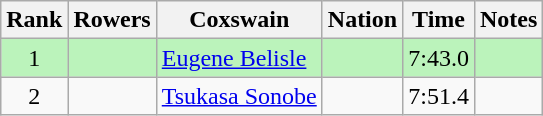<table class="wikitable sortable" style="text-align:center">
<tr>
<th>Rank</th>
<th>Rowers</th>
<th>Coxswain</th>
<th>Nation</th>
<th>Time</th>
<th>Notes</th>
</tr>
<tr bgcolor=bbf3bb>
<td>1</td>
<td align=left></td>
<td align=left><a href='#'>Eugene Belisle</a></td>
<td align=left></td>
<td>7:43.0</td>
<td></td>
</tr>
<tr>
<td>2</td>
<td align=left></td>
<td align=left><a href='#'>Tsukasa Sonobe</a></td>
<td align=left></td>
<td>7:51.4</td>
<td></td>
</tr>
</table>
